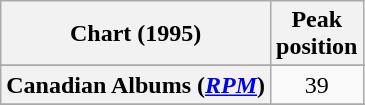<table class="wikitable sortable plainrowheaders" style="text-align:center">
<tr>
<th scope="col">Chart (1995)</th>
<th scope="col">Peak<br>position</th>
</tr>
<tr>
</tr>
<tr>
</tr>
<tr>
</tr>
<tr>
</tr>
<tr>
<th scope="row">Canadian Albums (<em><a href='#'>RPM</a></em>)</th>
<td>39</td>
</tr>
<tr>
</tr>
<tr>
</tr>
<tr>
</tr>
<tr>
</tr>
<tr>
</tr>
<tr>
</tr>
<tr>
</tr>
<tr>
</tr>
<tr>
</tr>
<tr>
</tr>
<tr>
</tr>
</table>
